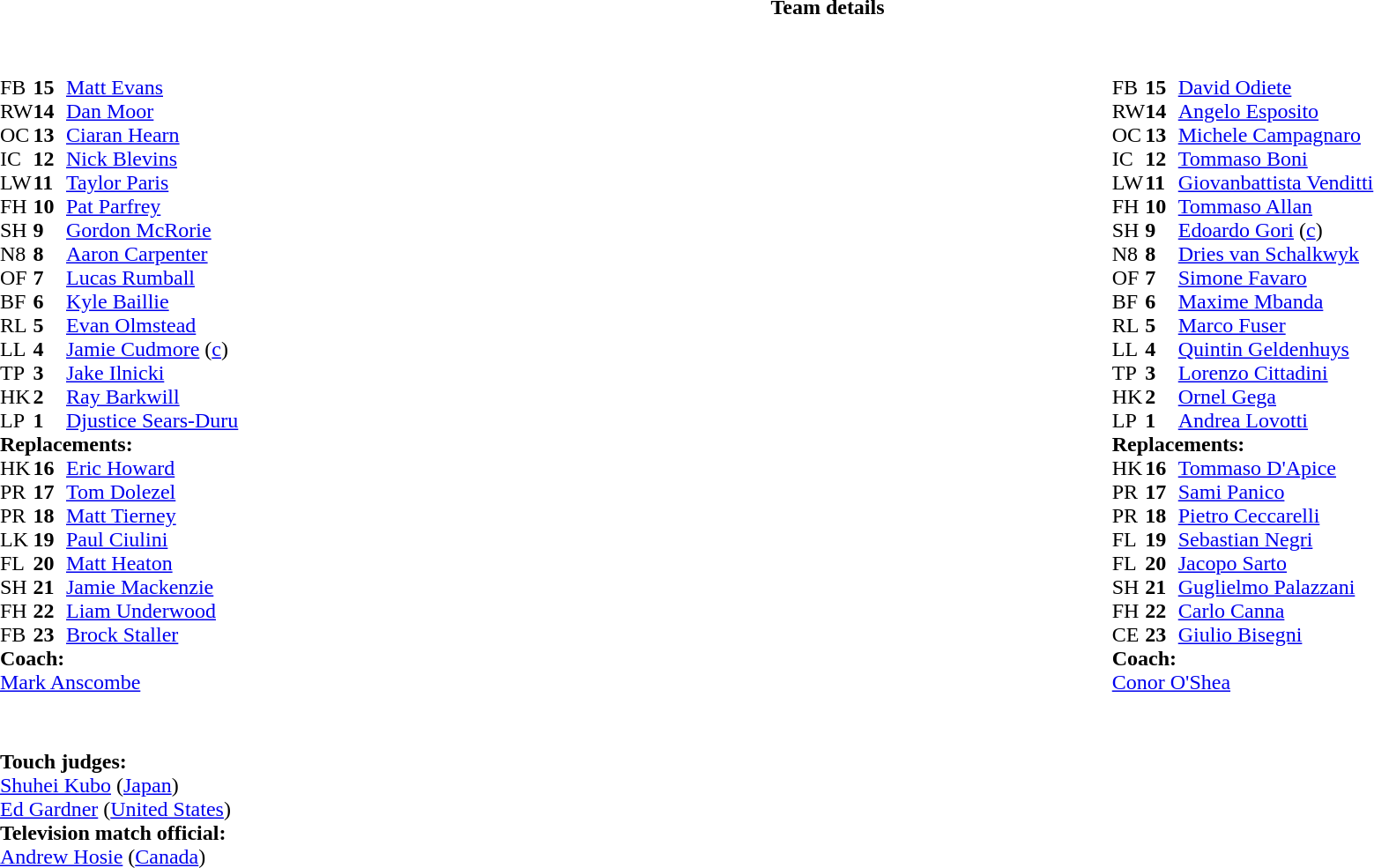<table border="0" width="100%" class="collapsible collapsed">
<tr>
<th>Team details</th>
</tr>
<tr>
<td><br><table style="width:100%;">
<tr>
<td style="vertical-align:top; width:50%"><br><table cellspacing="0" cellpadding="0">
<tr>
<th width="25"></th>
<th width="25"></th>
</tr>
<tr>
<td>FB</td>
<td><strong>15</strong></td>
<td><a href='#'>Matt Evans</a></td>
</tr>
<tr>
<td>RW</td>
<td><strong>14</strong></td>
<td><a href='#'>Dan Moor</a></td>
</tr>
<tr>
<td>OC</td>
<td><strong>13</strong></td>
<td><a href='#'>Ciaran Hearn</a></td>
<td></td>
</tr>
<tr>
<td>IC</td>
<td><strong>12</strong></td>
<td><a href='#'>Nick Blevins</a></td>
</tr>
<tr>
<td>LW</td>
<td><strong>11</strong></td>
<td><a href='#'>Taylor Paris</a></td>
</tr>
<tr>
<td>FH</td>
<td><strong>10</strong></td>
<td><a href='#'>Pat Parfrey</a></td>
<td></td>
<td></td>
</tr>
<tr>
<td>SH</td>
<td><strong>9</strong></td>
<td><a href='#'>Gordon McRorie</a></td>
</tr>
<tr>
<td>N8</td>
<td><strong>8</strong></td>
<td><a href='#'>Aaron Carpenter</a></td>
</tr>
<tr>
<td>OF</td>
<td><strong>7</strong></td>
<td><a href='#'>Lucas Rumball</a></td>
</tr>
<tr>
<td>BF</td>
<td><strong>6</strong></td>
<td><a href='#'>Kyle Baillie</a></td>
<td></td>
<td></td>
</tr>
<tr>
<td>RL</td>
<td><strong>5</strong></td>
<td><a href='#'>Evan Olmstead</a></td>
<td></td>
<td colspan=2></td>
</tr>
<tr>
<td>LL</td>
<td><strong>4</strong></td>
<td><a href='#'>Jamie Cudmore</a> (<a href='#'>c</a>)</td>
<td></td>
<td></td>
<td></td>
</tr>
<tr>
<td>TP</td>
<td><strong>3</strong></td>
<td><a href='#'>Jake Ilnicki</a></td>
</tr>
<tr>
<td>HK</td>
<td><strong>2</strong></td>
<td><a href='#'>Ray Barkwill</a></td>
<td></td>
<td></td>
</tr>
<tr>
<td>LP</td>
<td><strong>1</strong></td>
<td><a href='#'>Djustice Sears-Duru</a></td>
<td></td>
<td></td>
<td></td>
</tr>
<tr>
<td colspan=3><strong>Replacements:</strong></td>
</tr>
<tr>
<td>HK</td>
<td><strong>16</strong></td>
<td><a href='#'>Eric Howard</a></td>
<td></td>
<td></td>
</tr>
<tr>
<td>PR</td>
<td><strong>17</strong></td>
<td><a href='#'>Tom Dolezel</a></td>
<td></td>
<td></td>
<td></td>
</tr>
<tr>
<td>PR</td>
<td><strong>18</strong></td>
<td><a href='#'>Matt Tierney</a></td>
</tr>
<tr>
<td>LK</td>
<td><strong>19</strong></td>
<td><a href='#'>Paul Ciulini</a></td>
<td></td>
<td></td>
</tr>
<tr>
<td>FL</td>
<td><strong>20</strong></td>
<td><a href='#'>Matt Heaton</a></td>
<td></td>
<td></td>
</tr>
<tr>
<td>SH</td>
<td><strong>21</strong></td>
<td><a href='#'>Jamie Mackenzie</a></td>
</tr>
<tr>
<td>FH</td>
<td><strong>22</strong></td>
<td><a href='#'>Liam Underwood</a></td>
<td></td>
<td></td>
</tr>
<tr>
<td>FB</td>
<td><strong>23</strong></td>
<td><a href='#'>Brock Staller</a></td>
</tr>
<tr>
<td colspan=3><strong>Coach:</strong></td>
</tr>
<tr>
<td colspan="4"> <a href='#'>Mark Anscombe</a></td>
</tr>
</table>
</td>
<td style="vertical-align:top; width:50%"><br><table cellspacing="0" cellpadding="0" style="margin:auto">
<tr>
<th width="25"></th>
<th width="25"></th>
</tr>
<tr>
<td>FB</td>
<td><strong>15</strong></td>
<td><a href='#'>David Odiete</a></td>
</tr>
<tr>
<td>RW</td>
<td><strong>14</strong></td>
<td><a href='#'>Angelo Esposito</a></td>
</tr>
<tr>
<td>OC</td>
<td><strong>13</strong></td>
<td><a href='#'>Michele Campagnaro</a></td>
</tr>
<tr>
<td>IC</td>
<td><strong>12</strong></td>
<td><a href='#'>Tommaso Boni</a></td>
</tr>
<tr>
<td>LW</td>
<td><strong>11</strong></td>
<td><a href='#'>Giovanbattista Venditti</a></td>
</tr>
<tr>
<td>FH</td>
<td><strong>10</strong></td>
<td><a href='#'>Tommaso Allan</a></td>
<td></td>
<td></td>
</tr>
<tr>
<td>SH</td>
<td><strong>9</strong></td>
<td><a href='#'>Edoardo Gori</a> (<a href='#'>c</a>)</td>
<td></td>
<td></td>
</tr>
<tr>
<td>N8</td>
<td><strong>8</strong></td>
<td><a href='#'>Dries van Schalkwyk</a></td>
</tr>
<tr>
<td>OF</td>
<td><strong>7</strong></td>
<td><a href='#'>Simone Favaro</a></td>
</tr>
<tr>
<td>BF</td>
<td><strong>6</strong></td>
<td><a href='#'>Maxime Mbanda</a></td>
<td></td>
<td></td>
</tr>
<tr>
<td>RL</td>
<td><strong>5</strong></td>
<td><a href='#'>Marco Fuser</a></td>
</tr>
<tr>
<td>LL</td>
<td><strong>4</strong></td>
<td><a href='#'>Quintin Geldenhuys</a></td>
</tr>
<tr>
<td>TP</td>
<td><strong>3</strong></td>
<td><a href='#'>Lorenzo Cittadini</a></td>
<td></td>
<td></td>
</tr>
<tr>
<td>HK</td>
<td><strong>2</strong></td>
<td><a href='#'>Ornel Gega</a></td>
<td></td>
<td></td>
</tr>
<tr>
<td>LP</td>
<td><strong>1</strong></td>
<td><a href='#'>Andrea Lovotti</a></td>
<td></td>
<td></td>
</tr>
<tr>
<td colspan=3><strong>Replacements:</strong></td>
</tr>
<tr>
<td>HK</td>
<td><strong>16</strong></td>
<td><a href='#'>Tommaso D'Apice</a></td>
<td></td>
<td></td>
</tr>
<tr>
<td>PR</td>
<td><strong>17</strong></td>
<td><a href='#'>Sami Panico</a></td>
<td></td>
<td></td>
</tr>
<tr>
<td>PR</td>
<td><strong>18</strong></td>
<td><a href='#'>Pietro Ceccarelli</a></td>
<td></td>
<td></td>
</tr>
<tr>
<td>FL</td>
<td><strong>19</strong></td>
<td><a href='#'>Sebastian Negri</a></td>
<td></td>
<td></td>
</tr>
<tr>
<td>FL</td>
<td><strong>20</strong></td>
<td><a href='#'>Jacopo Sarto</a></td>
</tr>
<tr>
<td>SH</td>
<td><strong>21</strong></td>
<td><a href='#'>Guglielmo Palazzani</a></td>
<td></td>
<td></td>
</tr>
<tr>
<td>FH</td>
<td><strong>22</strong></td>
<td><a href='#'>Carlo Canna</a></td>
<td></td>
<td></td>
</tr>
<tr>
<td>CE</td>
<td><strong>23</strong></td>
<td><a href='#'>Giulio Bisegni</a></td>
</tr>
<tr>
<td colspan=3><strong>Coach:</strong></td>
</tr>
<tr>
<td colspan="4"> <a href='#'>Conor O'Shea</a></td>
</tr>
</table>
</td>
</tr>
</table>
<table style="width:100%">
<tr>
<td><br><br><strong>Touch judges:</strong>
<br><a href='#'>Shuhei Kubo</a> (<a href='#'>Japan</a>)
<br><a href='#'>Ed Gardner</a> (<a href='#'>United States</a>)
<br><strong>Television match official:</strong>
<br><a href='#'>Andrew Hosie</a> (<a href='#'>Canada</a>)</td>
</tr>
</table>
</td>
</tr>
</table>
